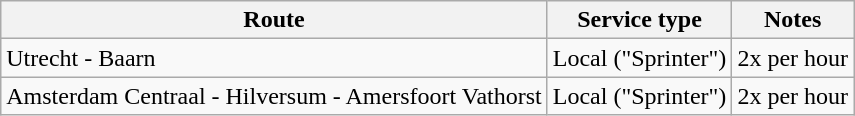<table class="wikitable">
<tr>
<th>Route</th>
<th>Service type</th>
<th>Notes</th>
</tr>
<tr>
<td>Utrecht - Baarn</td>
<td>Local ("Sprinter")</td>
<td>2x per hour</td>
</tr>
<tr>
<td>Amsterdam Centraal - Hilversum - Amersfoort Vathorst</td>
<td>Local ("Sprinter")</td>
<td>2x per hour</td>
</tr>
</table>
